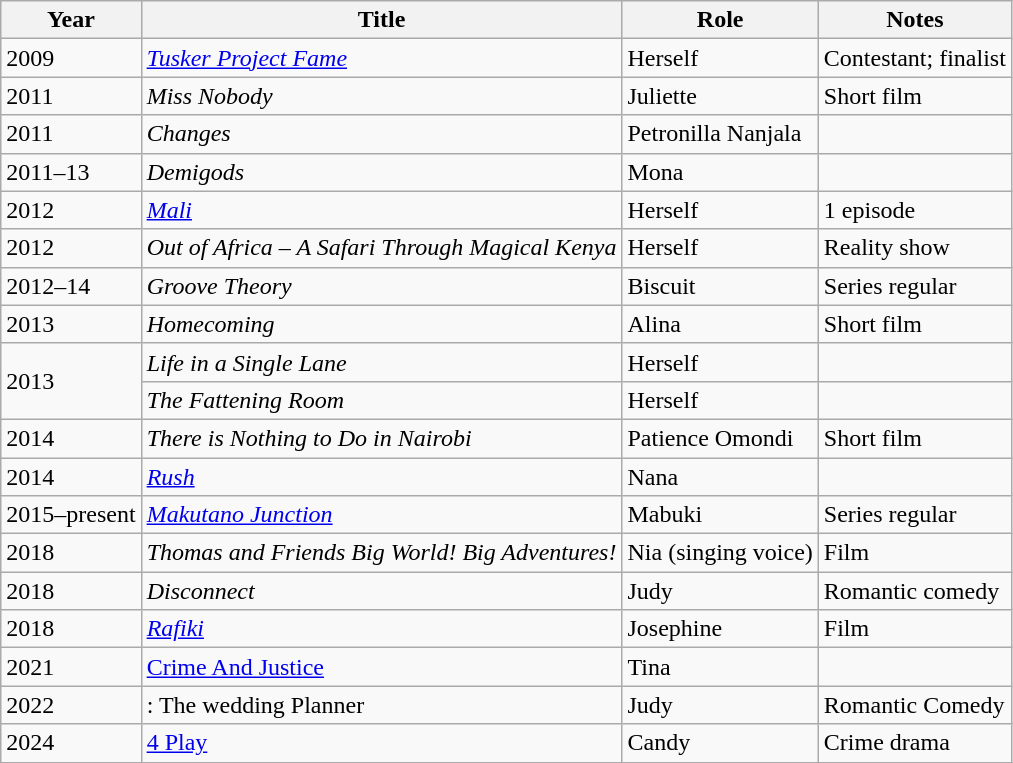<table class="wikitable sortable">
<tr>
<th>Year</th>
<th>Title</th>
<th>Role</th>
<th>Notes</th>
</tr>
<tr>
<td>2009</td>
<td><em><a href='#'>Tusker Project Fame</a></em></td>
<td>Herself</td>
<td>Contestant; finalist</td>
</tr>
<tr>
<td>2011</td>
<td><em>Miss Nobody</em></td>
<td>Juliette</td>
<td>Short film</td>
</tr>
<tr>
<td>2011</td>
<td><em>Changes</em></td>
<td>Petronilla Nanjala</td>
<td></td>
</tr>
<tr>
<td>2011–13</td>
<td><em>Demigods</em></td>
<td>Mona</td>
<td></td>
</tr>
<tr>
<td>2012</td>
<td><em><a href='#'>Mali</a></em></td>
<td>Herself</td>
<td>1 episode</td>
</tr>
<tr>
<td>2012</td>
<td><em>Out of Africa – A Safari Through Magical Kenya</em></td>
<td>Herself</td>
<td>Reality show</td>
</tr>
<tr>
<td>2012–14</td>
<td><em>Groove Theory</em></td>
<td>Biscuit</td>
<td>Series regular</td>
</tr>
<tr>
<td>2013</td>
<td><em>Homecoming</em></td>
<td>Alina</td>
<td>Short film</td>
</tr>
<tr>
<td rowspan=2>2013</td>
<td><em>Life in a Single Lane</em></td>
<td>Herself</td>
<td></td>
</tr>
<tr>
<td><em>The Fattening Room</em></td>
<td>Herself</td>
<td></td>
</tr>
<tr>
<td>2014</td>
<td><em>There is Nothing to Do in Nairobi</em></td>
<td>Patience Omondi</td>
<td>Short film</td>
</tr>
<tr>
<td>2014</td>
<td><em><a href='#'>Rush</a></em></td>
<td>Nana</td>
<td></td>
</tr>
<tr>
<td>2015–present</td>
<td><em><a href='#'>Makutano Junction</a></em></td>
<td>Mabuki</td>
<td>Series regular</td>
</tr>
<tr>
<td>2018</td>
<td><em>Thomas and Friends Big World! Big Adventures!</em></td>
<td>Nia (singing voice)</td>
<td>Film</td>
</tr>
<tr>
<td>2018</td>
<td><em>Disconnect</em></td>
<td>Judy</td>
<td>Romantic comedy</td>
</tr>
<tr>
<td>2018</td>
<td><em><a href='#'>Rafiki</a></em></td>
<td>Josephine</td>
<td>Film</td>
</tr>
<tr>
<td>2021</td>
<td><a href='#'>Crime And Justice</a></td>
<td>Tina</td>
<td></td>
</tr>
<tr>
<td>2022</td>
<td>: The wedding Planner</td>
<td>Judy</td>
<td>Romantic Comedy</td>
</tr>
<tr>
<td>2024</td>
<td><a href='#'>4 Play</a></td>
<td>Candy</td>
<td>Crime drama</td>
</tr>
</table>
